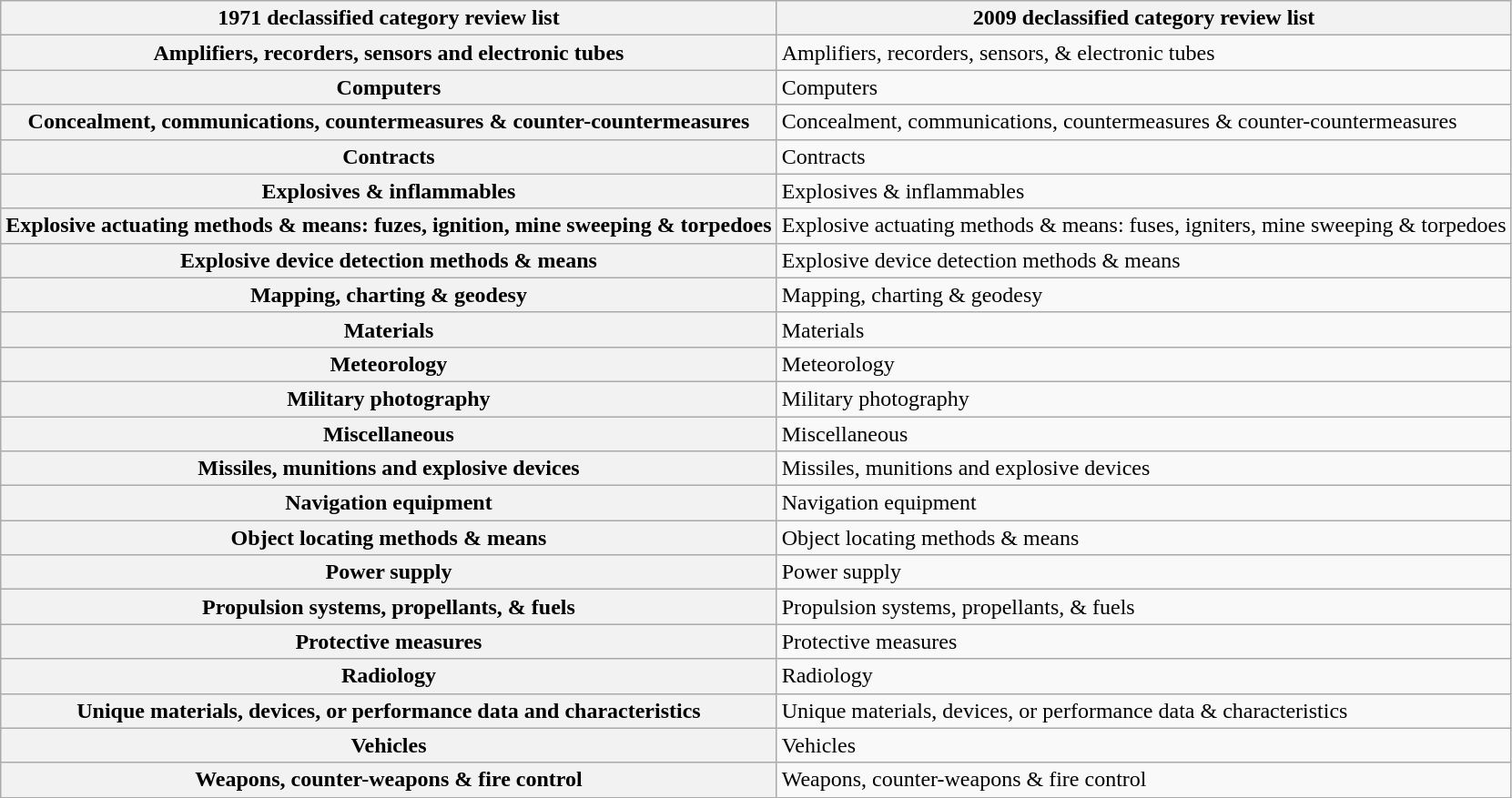<table class="wikitable plainrowheaders">
<tr>
<th scope="col">1971 declassified category review list</th>
<th scope="col">2009 declassified category review list</th>
</tr>
<tr>
<th scope="row">Amplifiers, recorders, sensors and electronic tubes</th>
<td>Amplifiers, recorders, sensors, & electronic tubes</td>
</tr>
<tr>
<th scope="row">Computers</th>
<td>Computers</td>
</tr>
<tr>
<th scope="row">Concealment, communications, countermeasures & counter-countermeasures</th>
<td>Concealment, communications, countermeasures & counter-countermeasures</td>
</tr>
<tr>
<th scope="row">Contracts</th>
<td>Contracts</td>
</tr>
<tr>
<th scope="row">Explosives & inflammables</th>
<td>Explosives & inflammables</td>
</tr>
<tr>
<th scope="row">Explosive actuating methods & means: fuzes, ignition, mine sweeping & torpedoes</th>
<td>Explosive actuating methods & means: fuses, igniters, mine sweeping & torpedoes</td>
</tr>
<tr>
<th scope="row">Explosive device detection methods & means</th>
<td>Explosive device detection methods & means</td>
</tr>
<tr>
<th scope="row">Mapping, charting & geodesy</th>
<td>Mapping, charting & geodesy</td>
</tr>
<tr>
<th scope="row">Materials</th>
<td>Materials</td>
</tr>
<tr>
<th scope="row">Meteorology</th>
<td>Meteorology</td>
</tr>
<tr>
<th scope="row">Military photography</th>
<td>Military photography</td>
</tr>
<tr>
<th scope="row">Miscellaneous</th>
<td>Miscellaneous</td>
</tr>
<tr>
<th scope="row">Missiles, munitions and explosive devices</th>
<td>Missiles, munitions and explosive devices</td>
</tr>
<tr>
<th scope="row">Navigation equipment</th>
<td>Navigation equipment</td>
</tr>
<tr>
<th scope="row">Object locating methods & means</th>
<td>Object locating methods & means</td>
</tr>
<tr>
<th scope="row">Power supply</th>
<td>Power supply</td>
</tr>
<tr>
<th scope="row">Propulsion systems, propellants, & fuels</th>
<td>Propulsion systems, propellants, & fuels</td>
</tr>
<tr>
<th scope="row">Protective measures</th>
<td>Protective measures</td>
</tr>
<tr>
<th scope="row">Radiology</th>
<td>Radiology</td>
</tr>
<tr>
<th scope="row">Unique materials, devices, or performance data and characteristics</th>
<td>Unique materials, devices, or performance data & characteristics</td>
</tr>
<tr>
<th scope="row">Vehicles</th>
<td>Vehicles</td>
</tr>
<tr>
<th scope="row">Weapons, counter-weapons & fire control</th>
<td>Weapons, counter-weapons & fire control</td>
</tr>
</table>
